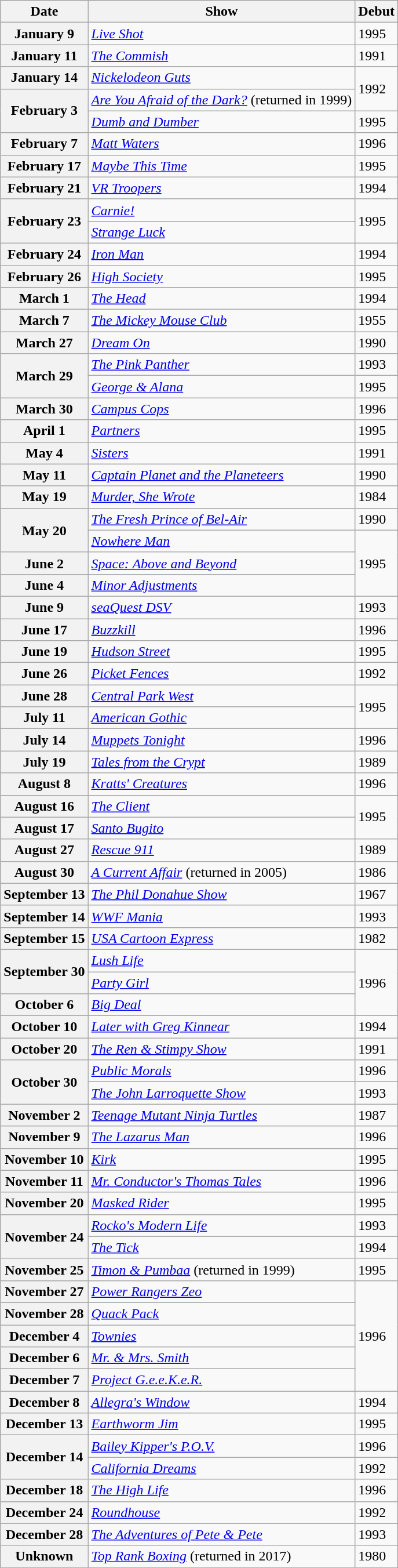<table class="wikitable sortable">
<tr>
<th>Date</th>
<th>Show</th>
<th>Debut</th>
</tr>
<tr>
<th>January 9</th>
<td><em><a href='#'>Live Shot</a></em></td>
<td>1995</td>
</tr>
<tr>
<th>January 11</th>
<td><em><a href='#'>The Commish</a></em></td>
<td>1991</td>
</tr>
<tr>
<th>January 14</th>
<td><em><a href='#'>Nickelodeon Guts</a></em></td>
<td rowspan="2">1992</td>
</tr>
<tr>
<th rowspan="2">February 3</th>
<td><em><a href='#'>Are You Afraid of the Dark?</a></em> (returned in 1999)</td>
</tr>
<tr>
<td><em><a href='#'>Dumb and Dumber</a></em></td>
<td>1995</td>
</tr>
<tr>
<th>February 7</th>
<td><em><a href='#'>Matt Waters</a></em></td>
<td>1996</td>
</tr>
<tr>
<th>February 17</th>
<td><em><a href='#'>Maybe This Time</a></em></td>
<td>1995</td>
</tr>
<tr>
<th>February 21</th>
<td><em><a href='#'>VR Troopers</a></em></td>
<td>1994</td>
</tr>
<tr>
<th rowspan="2">February 23</th>
<td><em><a href='#'>Carnie!</a></em></td>
<td rowspan="2">1995</td>
</tr>
<tr>
<td><em><a href='#'>Strange Luck</a></em></td>
</tr>
<tr>
<th>February 24</th>
<td><em><a href='#'>Iron Man</a></em></td>
<td>1994</td>
</tr>
<tr>
<th>February 26</th>
<td><em><a href='#'>High Society</a></em></td>
<td>1995</td>
</tr>
<tr>
<th>March 1</th>
<td><em><a href='#'>The Head</a></em></td>
<td>1994</td>
</tr>
<tr>
<th>March 7</th>
<td><em><a href='#'>The Mickey Mouse Club</a></em></td>
<td>1955</td>
</tr>
<tr>
<th>March 27</th>
<td><em><a href='#'>Dream On</a></em></td>
<td>1990</td>
</tr>
<tr>
<th rowspan="2">March 29</th>
<td><em><a href='#'>The Pink Panther</a></em></td>
<td>1993</td>
</tr>
<tr>
<td><em><a href='#'>George & Alana</a></em></td>
<td>1995</td>
</tr>
<tr>
<th>March 30</th>
<td><em><a href='#'>Campus Cops</a></em></td>
<td>1996</td>
</tr>
<tr>
<th>April 1</th>
<td><em><a href='#'>Partners</a></em></td>
<td>1995</td>
</tr>
<tr>
<th>May 4</th>
<td><em><a href='#'>Sisters</a></em></td>
<td>1991</td>
</tr>
<tr>
<th>May 11</th>
<td><em><a href='#'>Captain Planet and the Planeteers</a></em></td>
<td>1990</td>
</tr>
<tr>
<th>May 19</th>
<td><em><a href='#'>Murder, She Wrote</a></em></td>
<td>1984</td>
</tr>
<tr>
<th rowspan="2">May 20</th>
<td><em><a href='#'>The Fresh Prince of Bel-Air</a></em></td>
<td>1990</td>
</tr>
<tr>
<td><em><a href='#'>Nowhere Man</a></em></td>
<td rowspan="3">1995</td>
</tr>
<tr>
<th>June 2</th>
<td><em><a href='#'>Space: Above and Beyond</a></em></td>
</tr>
<tr>
<th>June 4</th>
<td><em><a href='#'>Minor Adjustments</a></em></td>
</tr>
<tr>
<th>June 9</th>
<td><em><a href='#'>seaQuest DSV</a></em></td>
<td>1993</td>
</tr>
<tr>
<th>June 17</th>
<td><em><a href='#'>Buzzkill</a></em></td>
<td>1996</td>
</tr>
<tr>
<th>June 19</th>
<td><em><a href='#'>Hudson Street</a></em></td>
<td>1995</td>
</tr>
<tr>
<th>June 26</th>
<td><em><a href='#'>Picket Fences</a></em></td>
<td>1992</td>
</tr>
<tr>
<th>June 28</th>
<td><em><a href='#'>Central Park West</a></em></td>
<td rowspan="2">1995</td>
</tr>
<tr>
<th>July 11</th>
<td><em><a href='#'>American Gothic</a></em></td>
</tr>
<tr>
<th>July 14</th>
<td><em><a href='#'>Muppets Tonight</a></em></td>
<td>1996</td>
</tr>
<tr>
<th>July 19</th>
<td><em><a href='#'>Tales from the Crypt</a></em></td>
<td>1989</td>
</tr>
<tr>
<th>August 8</th>
<td><em><a href='#'>Kratts' Creatures</a></em></td>
<td>1996</td>
</tr>
<tr>
<th>August 16</th>
<td><em><a href='#'>The Client</a></em></td>
<td rowspan="2">1995</td>
</tr>
<tr>
<th>August 17</th>
<td><em><a href='#'>Santo Bugito</a></em></td>
</tr>
<tr>
<th>August 27</th>
<td><em><a href='#'>Rescue 911</a></em></td>
<td>1989</td>
</tr>
<tr>
<th>August 30</th>
<td><em><a href='#'>A Current Affair</a></em> (returned in 2005)</td>
<td>1986</td>
</tr>
<tr>
<th>September 13</th>
<td><em><a href='#'>The Phil Donahue Show</a></em></td>
<td>1967</td>
</tr>
<tr>
<th>September 14</th>
<td><em><a href='#'>WWF Mania</a></em></td>
<td>1993</td>
</tr>
<tr>
<th>September 15</th>
<td><em><a href='#'>USA Cartoon Express</a></em></td>
<td>1982</td>
</tr>
<tr>
<th rowspan="2">September 30</th>
<td><em><a href='#'>Lush Life</a></em></td>
<td rowspan="3">1996</td>
</tr>
<tr>
<td><em><a href='#'>Party Girl</a></em></td>
</tr>
<tr>
<th>October 6</th>
<td><em><a href='#'>Big Deal</a></em></td>
</tr>
<tr>
<th>October 10</th>
<td><em><a href='#'>Later with Greg Kinnear</a></em></td>
<td>1994</td>
</tr>
<tr>
<th>October 20</th>
<td><em><a href='#'>The Ren & Stimpy Show</a></em></td>
<td>1991</td>
</tr>
<tr>
<th rowspan="2">October 30</th>
<td><em><a href='#'>Public Morals</a></em></td>
<td>1996</td>
</tr>
<tr>
<td><em><a href='#'>The John Larroquette Show</a></em></td>
<td>1993</td>
</tr>
<tr>
<th>November 2</th>
<td><em><a href='#'>Teenage Mutant Ninja Turtles</a></em></td>
<td>1987</td>
</tr>
<tr>
<th>November 9</th>
<td><em><a href='#'>The Lazarus Man</a></em></td>
<td>1996</td>
</tr>
<tr>
<th>November 10</th>
<td><em><a href='#'>Kirk</a></em></td>
<td>1995</td>
</tr>
<tr>
<th>November 11</th>
<td><em><a href='#'>Mr. Conductor's Thomas Tales</a></em></td>
<td>1996</td>
</tr>
<tr>
<th>November 20</th>
<td><em><a href='#'>Masked Rider</a></em></td>
<td>1995</td>
</tr>
<tr>
<th rowspan="2">November 24</th>
<td><em><a href='#'>Rocko's Modern Life</a></em></td>
<td>1993</td>
</tr>
<tr>
<td><em><a href='#'>The Tick</a></em></td>
<td>1994</td>
</tr>
<tr>
<th>November 25</th>
<td><em><a href='#'>Timon & Pumbaa</a></em> (returned in 1999)</td>
<td>1995</td>
</tr>
<tr>
<th>November 27</th>
<td><em><a href='#'>Power Rangers Zeo</a></em></td>
<td rowspan="5">1996</td>
</tr>
<tr>
<th>November 28</th>
<td><em><a href='#'>Quack Pack</a></em></td>
</tr>
<tr>
<th>December 4</th>
<td><em><a href='#'>Townies</a></em></td>
</tr>
<tr>
<th>December 6</th>
<td><em><a href='#'>Mr. & Mrs. Smith</a></em></td>
</tr>
<tr>
<th>December 7</th>
<td><em><a href='#'>Project G.e.e.K.e.R.</a></em></td>
</tr>
<tr>
<th>December 8</th>
<td><em><a href='#'>Allegra's Window</a></em></td>
<td>1994</td>
</tr>
<tr>
<th>December 13</th>
<td><em><a href='#'>Earthworm Jim</a></em></td>
<td>1995</td>
</tr>
<tr>
<th rowspan="2">December 14</th>
<td><em><a href='#'>Bailey Kipper's P.O.V.</a></em></td>
<td>1996</td>
</tr>
<tr>
<td><em><a href='#'>California Dreams</a></em></td>
<td>1992</td>
</tr>
<tr>
<th>December 18</th>
<td><em><a href='#'>The High Life</a></em></td>
<td>1996</td>
</tr>
<tr>
<th>December 24</th>
<td><em><a href='#'>Roundhouse</a></em></td>
<td>1992</td>
</tr>
<tr>
<th>December 28</th>
<td><em><a href='#'>The Adventures of Pete & Pete</a></em></td>
<td>1993</td>
</tr>
<tr>
<th>Unknown</th>
<td><em><a href='#'>Top Rank Boxing</a></em> (returned in 2017)</td>
<td>1980</td>
</tr>
</table>
